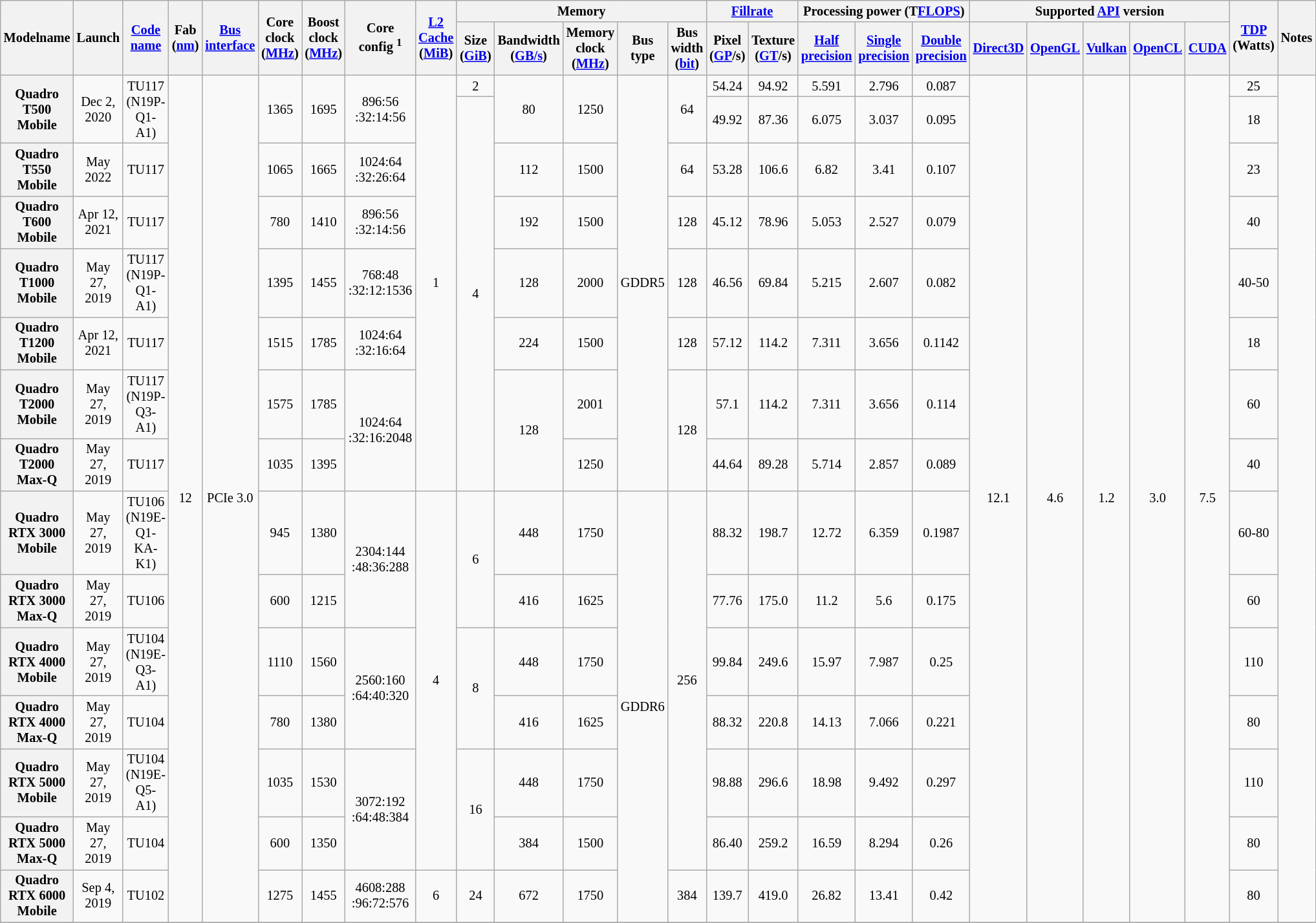<table class="mw-datatable wikitable sortable sort-under" style="font-size:85%; text-align:center;">
<tr>
<th rowspan="2">Modelname</th>
<th rowspan="2">Launch</th>
<th rowspan="2"><a href='#'>Code name</a></th>
<th rowspan="2">Fab (<a href='#'>nm</a>)</th>
<th rowspan="2"><a href='#'>Bus</a> <a href='#'>interface</a></th>
<th rowspan="2">Core clock (<a href='#'>MHz</a>)</th>
<th rowspan="2">Boost clock (<a href='#'>MHz</a>)</th>
<th rowspan="2">Core config <sup>1</sup></th>
<th rowspan="2"><a href='#'>L2</a> <a href='#'>Cache</a> (<a href='#'>MiB</a>)</th>
<th colspan="5">Memory</th>
<th colspan="2"><a href='#'>Fillrate</a></th>
<th colspan="3">Processing power (T<a href='#'>FLOPS</a>)</th>
<th colspan="5">Supported <a href='#'>API</a> version</th>
<th rowspan="2"><a href='#'>TDP</a> (Watts)</th>
<th rowspan="2">Notes</th>
</tr>
<tr>
<th>Size (<a href='#'>GiB</a>)</th>
<th>Bandwidth (<a href='#'>GB/s</a>)</th>
<th>Memory clock (<a href='#'>MHz</a>)</th>
<th>Bus type</th>
<th>Bus width (<a href='#'>bit</a>)</th>
<th>Pixel (<a href='#'>GP</a>/s)</th>
<th>Texture (<a href='#'>GT</a>/s)</th>
<th><a href='#'>Half precision</a></th>
<th><a href='#'>Single precision</a></th>
<th><a href='#'>Double precision</a></th>
<th><a href='#'>Direct3D</a></th>
<th><a href='#'>OpenGL</a></th>
<th><a href='#'>Vulkan</a></th>
<th><a href='#'>OpenCL</a></th>
<th><a href='#'>CUDA</a></th>
</tr>
<tr>
<th rowspan="2">Quadro T500 Mobile </th>
<td rowspan="2">Dec 2, 2020</td>
<td rowspan="2">TU117 (N19P-Q1-A1)</td>
<td rowspan="15">12</td>
<td rowspan="15">PCIe 3.0</td>
<td rowspan="2">1365</td>
<td rowspan="2">1695</td>
<td rowspan="2">896:56 :32:14:56</td>
<td rowspan="8">1</td>
<td>2</td>
<td rowspan="2">80</td>
<td rowspan="2">1250</td>
<td rowspan="8">GDDR5</td>
<td rowspan="2">64</td>
<td>54.24</td>
<td>94.92</td>
<td>5.591</td>
<td>2.796</td>
<td>0.087</td>
<td rowspan="15">12.1</td>
<td rowspan="15">4.6</td>
<td rowspan="15">1.2</td>
<td rowspan="15">3.0</td>
<td rowspan="15">7.5</td>
<td>25</td>
<td rowspan="15"></td>
</tr>
<tr>
<td rowspan="7">4</td>
<td>49.92</td>
<td>87.36</td>
<td>6.075</td>
<td>3.037</td>
<td>0.095</td>
<td>18</td>
</tr>
<tr>
<th>Quadro T550 Mobile </th>
<td>May 2022</td>
<td>TU117</td>
<td>1065</td>
<td>1665</td>
<td>1024:64 :32:26:64</td>
<td>112</td>
<td>1500</td>
<td>64</td>
<td>53.28</td>
<td>106.6</td>
<td>6.82</td>
<td>3.41</td>
<td>0.107</td>
<td>23</td>
</tr>
<tr>
<th>Quadro T600 Mobile </th>
<td>Apr 12, 2021</td>
<td>TU117</td>
<td>780</td>
<td>1410</td>
<td>896:56 :32:14:56</td>
<td>192</td>
<td>1500</td>
<td>128</td>
<td>45.12</td>
<td>78.96</td>
<td>5.053</td>
<td>2.527</td>
<td>0.079</td>
<td>40</td>
</tr>
<tr>
<th>Quadro T1000 Mobile </th>
<td>May 27, 2019</td>
<td>TU117 (N19P-Q1-A1)</td>
<td>1395</td>
<td>1455</td>
<td>768:48 :32:12:1536</td>
<td>128</td>
<td>2000</td>
<td>128</td>
<td>46.56</td>
<td>69.84</td>
<td>5.215</td>
<td>2.607</td>
<td>0.082</td>
<td>40-50</td>
</tr>
<tr>
<th>Quadro T1200 Mobile </th>
<td>Apr 12, 2021</td>
<td>TU117</td>
<td>1515</td>
<td>1785</td>
<td>1024:64 :32:16:64</td>
<td>224</td>
<td>1500</td>
<td>128</td>
<td>57.12</td>
<td>114.2</td>
<td>7.311</td>
<td>3.656</td>
<td>0.1142</td>
<td>18</td>
</tr>
<tr>
<th>Quadro T2000 Mobile</th>
<td>May 27, 2019</td>
<td>TU117 (N19P-Q3-A1)</td>
<td>1575</td>
<td>1785</td>
<td rowspan="2">1024:64 :32:16:2048</td>
<td rowspan="2">128</td>
<td>2001</td>
<td rowspan="2">128</td>
<td>57.1</td>
<td>114.2</td>
<td>7.311</td>
<td>3.656</td>
<td>0.114</td>
<td>60</td>
</tr>
<tr>
<th>Quadro T2000 Max-Q </th>
<td>May 27, 2019</td>
<td>TU117</td>
<td>1035</td>
<td>1395</td>
<td>1250</td>
<td>44.64</td>
<td>89.28</td>
<td>5.714</td>
<td>2.857</td>
<td>0.089</td>
<td>40</td>
</tr>
<tr>
<th>Quadro RTX 3000 Mobile </th>
<td>May 27, 2019</td>
<td>TU106 (N19E-Q1-KA-K1)</td>
<td>945</td>
<td>1380</td>
<td rowspan="2">2304:144 :48:36:288</td>
<td rowspan="6">4</td>
<td rowspan="2">6</td>
<td>448</td>
<td>1750</td>
<td rowspan="7">GDDR6</td>
<td rowspan="6">256</td>
<td>88.32</td>
<td>198.7</td>
<td>12.72</td>
<td>6.359</td>
<td>0.1987</td>
<td>60-80</td>
</tr>
<tr>
<th>Quadro RTX 3000 Max-Q </th>
<td>May 27, 2019</td>
<td>TU106</td>
<td>600</td>
<td>1215</td>
<td>416</td>
<td>1625</td>
<td>77.76</td>
<td>175.0</td>
<td>11.2</td>
<td>5.6</td>
<td>0.175</td>
<td>60</td>
</tr>
<tr>
<th>Quadro RTX 4000 Mobile </th>
<td>May 27, 2019</td>
<td>TU104 (N19E-Q3-A1)</td>
<td>1110</td>
<td>1560</td>
<td rowspan="2">2560:160 :64:40:320</td>
<td rowspan="2">8</td>
<td>448</td>
<td>1750</td>
<td>99.84</td>
<td>249.6</td>
<td>15.97</td>
<td>7.987</td>
<td>0.25</td>
<td>110</td>
</tr>
<tr>
<th>Quadro RTX 4000 Max-Q </th>
<td>May 27, 2019</td>
<td>TU104</td>
<td>780</td>
<td>1380</td>
<td>416</td>
<td>1625</td>
<td>88.32</td>
<td>220.8</td>
<td>14.13</td>
<td>7.066</td>
<td>0.221</td>
<td>80</td>
</tr>
<tr>
<th>Quadro RTX 5000 Mobile </th>
<td>May 27, 2019</td>
<td>TU104 (N19E-Q5-A1)</td>
<td>1035</td>
<td>1530</td>
<td rowspan="2">3072:192 :64:48:384</td>
<td rowspan="2">16</td>
<td>448</td>
<td>1750</td>
<td>98.88</td>
<td>296.6</td>
<td>18.98</td>
<td>9.492</td>
<td>0.297</td>
<td>110</td>
</tr>
<tr>
<th>Quadro RTX 5000 Max-Q </th>
<td>May 27, 2019</td>
<td>TU104</td>
<td>600</td>
<td>1350</td>
<td>384</td>
<td>1500</td>
<td>86.40</td>
<td>259.2</td>
<td>16.59</td>
<td>8.294</td>
<td>0.26</td>
<td>80</td>
</tr>
<tr>
<th>Quadro RTX 6000 Mobile </th>
<td>Sep 4, 2019</td>
<td>TU102</td>
<td>1275</td>
<td>1455</td>
<td>4608:288 :96:72:576</td>
<td>6</td>
<td>24</td>
<td>672</td>
<td>1750</td>
<td>384</td>
<td>139.7</td>
<td>419.0</td>
<td>26.82</td>
<td>13.41</td>
<td>0.42</td>
<td>80</td>
</tr>
<tr>
</tr>
</table>
